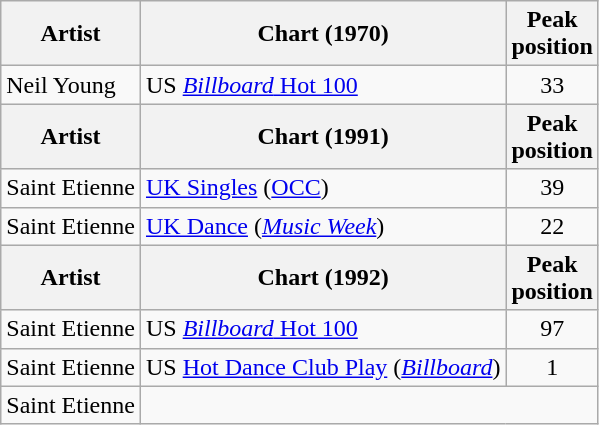<table class="wikitable">
<tr>
<th>Artist</th>
<th>Chart (1970)</th>
<th>Peak<br>position</th>
</tr>
<tr>
<td>Neil Young</td>
<td>US <a href='#'><em>Billboard</em> Hot 100</a></td>
<td style="text-align:center;">33</td>
</tr>
<tr>
<th>Artist</th>
<th>Chart (1991)</th>
<th>Peak<br>position</th>
</tr>
<tr>
<td>Saint Etienne</td>
<td><a href='#'>UK Singles</a> (<a href='#'>OCC</a>)</td>
<td style="text-align:center;">39</td>
</tr>
<tr>
<td>Saint Etienne</td>
<td><a href='#'>UK Dance</a> (<em><a href='#'>Music Week</a></em>)</td>
<td style="text-align:center;">22</td>
</tr>
<tr>
<th>Artist</th>
<th>Chart (1992)</th>
<th>Peak<br>position</th>
</tr>
<tr>
<td>Saint Etienne</td>
<td>US <a href='#'><em>Billboard</em> Hot 100</a></td>
<td style="text-align:center;">97</td>
</tr>
<tr>
<td>Saint Etienne</td>
<td>US <a href='#'>Hot Dance Club Play</a> (<em><a href='#'>Billboard</a></em>)</td>
<td style="text-align:center;">1</td>
</tr>
<tr>
<td>Saint Etienne<br></td>
</tr>
</table>
